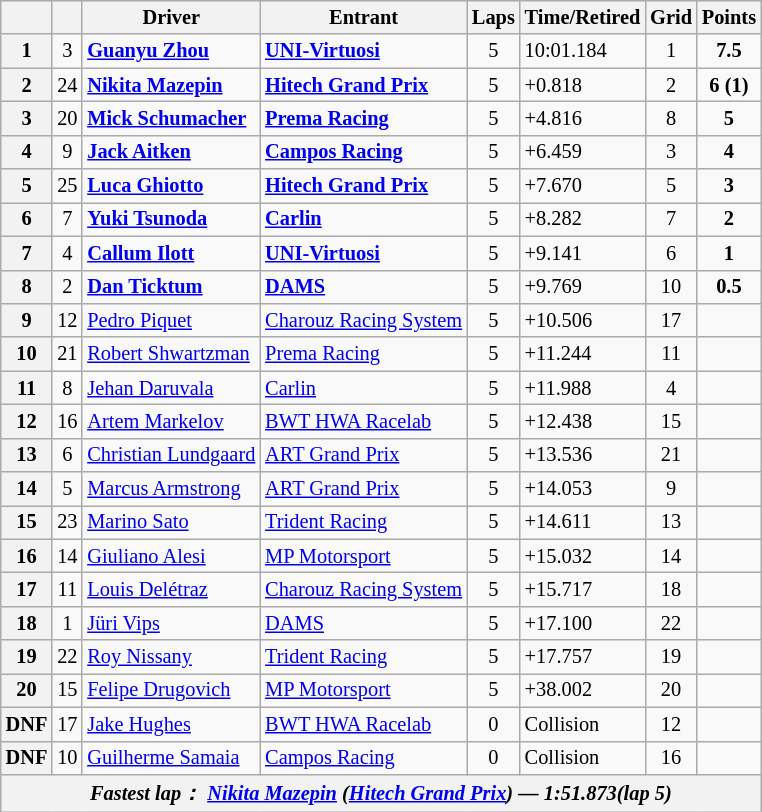<table class="wikitable" style="font-size: 85%;">
<tr>
<th></th>
<th></th>
<th>Driver</th>
<th>Entrant</th>
<th>Laps</th>
<th>Time/Retired</th>
<th>Grid</th>
<th>Points</th>
</tr>
<tr>
<th>1</th>
<td align="center">3</td>
<td> <strong><a href='#'>Guanyu Zhou</a></strong></td>
<td><strong><a href='#'>UNI-Virtuosi</a></strong></td>
<td align="center">5</td>
<td>10:01.184</td>
<td align="center">1</td>
<td align="center"><strong>7.5</strong></td>
</tr>
<tr>
<th>2</th>
<td align="center">24</td>
<td> <strong><a href='#'>Nikita Mazepin</a></strong></td>
<td><strong><a href='#'>Hitech Grand Prix</a></strong></td>
<td align="center">5</td>
<td>+0.818</td>
<td align="center">2</td>
<td align="center"><strong>6 (1)</strong></td>
</tr>
<tr>
<th>3</th>
<td align="center">20</td>
<td> <strong><a href='#'>Mick Schumacher</a></strong></td>
<td><strong><a href='#'>Prema Racing</a></strong></td>
<td align="center">5</td>
<td>+4.816</td>
<td align="center">8</td>
<td align="center"><strong>5</strong></td>
</tr>
<tr>
<th>4</th>
<td align="center">9</td>
<td> <strong><a href='#'>Jack Aitken</a></strong></td>
<td><strong><a href='#'>Campos Racing</a></strong></td>
<td align="center">5</td>
<td>+6.459</td>
<td align="center">3</td>
<td align="center"><strong>4</strong></td>
</tr>
<tr>
<th>5</th>
<td align="center">25</td>
<td> <strong><a href='#'>Luca Ghiotto</a></strong></td>
<td><strong><a href='#'>Hitech Grand Prix</a></strong></td>
<td align="center">5</td>
<td>+7.670</td>
<td align="center">5</td>
<td align="center"><strong>3</strong></td>
</tr>
<tr>
<th>6</th>
<td align="center">7</td>
<td> <strong><a href='#'>Yuki Tsunoda</a></strong></td>
<td><strong><a href='#'>Carlin</a></strong></td>
<td align="center">5</td>
<td>+8.282</td>
<td align="center">7</td>
<td align="center"><strong>2</strong></td>
</tr>
<tr>
<th>7</th>
<td align="center">4</td>
<td> <strong><a href='#'>Callum Ilott</a></strong></td>
<td><strong><a href='#'>UNI-Virtuosi</a></strong></td>
<td align="center">5</td>
<td>+9.141</td>
<td align="center">6</td>
<td align="center"><strong>1</strong></td>
</tr>
<tr>
<th>8</th>
<td align="center">2</td>
<td> <strong><a href='#'>Dan Ticktum</a></strong></td>
<td><strong><a href='#'>DAMS</a></strong></td>
<td align="center">5</td>
<td>+9.769</td>
<td align="center">10</td>
<td align="center"><strong>0.5</strong></td>
</tr>
<tr>
<th>9</th>
<td align="center">12</td>
<td> <a href='#'>Pedro Piquet</a></td>
<td><a href='#'>Charouz Racing System</a></td>
<td align="center">5</td>
<td>+10.506</td>
<td align="center">17</td>
<td align="center"></td>
</tr>
<tr>
<th>10</th>
<td align="center">21</td>
<td> <a href='#'>Robert Shwartzman</a></td>
<td><a href='#'>Prema Racing</a></td>
<td align="center">5</td>
<td>+11.244</td>
<td align="center">11</td>
<td align="center"></td>
</tr>
<tr>
<th>11</th>
<td align="center">8</td>
<td>  <a href='#'>Jehan Daruvala</a></td>
<td><a href='#'>Carlin</a></td>
<td align="center">5</td>
<td>+11.988</td>
<td align="center">4</td>
<td align="center"></td>
</tr>
<tr>
<th>12</th>
<td align="center">16</td>
<td> <a href='#'>Artem Markelov</a></td>
<td><a href='#'>BWT HWA Racelab</a></td>
<td align="center">5</td>
<td>+12.438</td>
<td align="center">15</td>
<td align="center"></td>
</tr>
<tr>
<th>13</th>
<td align="center">6</td>
<td> <a href='#'>Christian Lundgaard</a></td>
<td><a href='#'>ART Grand Prix</a></td>
<td align="center">5</td>
<td>+13.536</td>
<td align="center">21</td>
<td align="center"></td>
</tr>
<tr>
<th>14</th>
<td align="center">5</td>
<td> <a href='#'>Marcus Armstrong</a></td>
<td><a href='#'>ART Grand Prix</a></td>
<td align="center">5</td>
<td>+14.053</td>
<td align="center">9</td>
<td align="center"></td>
</tr>
<tr>
<th>15</th>
<td align="center">23</td>
<td> <a href='#'>Marino Sato</a></td>
<td><a href='#'>Trident Racing</a></td>
<td align="center">5</td>
<td>+14.611</td>
<td align="center">13</td>
<td align="center"></td>
</tr>
<tr>
<th>16</th>
<td align="center">14</td>
<td> <a href='#'>Giuliano Alesi</a></td>
<td><a href='#'>MP Motorsport</a></td>
<td align="center">5</td>
<td>+15.032</td>
<td align="center">14</td>
<td align="center"></td>
</tr>
<tr>
<th>17</th>
<td align="center">11</td>
<td> <a href='#'>Louis Delétraz</a></td>
<td><a href='#'>Charouz Racing System</a></td>
<td align="center">5</td>
<td>+15.717</td>
<td align="center">18</td>
<td align="center"></td>
</tr>
<tr>
<th>18</th>
<td align="center">1</td>
<td> <a href='#'>Jüri Vips</a></td>
<td><a href='#'>DAMS</a></td>
<td align="center">5</td>
<td>+17.100</td>
<td align="center">22</td>
<td align="center"></td>
</tr>
<tr>
<th>19</th>
<td align="center">22</td>
<td> <a href='#'>Roy Nissany</a></td>
<td><a href='#'>Trident Racing</a></td>
<td align="center">5</td>
<td>+17.757</td>
<td align="center">19</td>
<td align="center"></td>
</tr>
<tr>
<th>20</th>
<td align="center">15</td>
<td> <a href='#'>Felipe Drugovich</a></td>
<td><a href='#'>MP Motorsport</a></td>
<td align="center">5</td>
<td>+38.002</td>
<td align="center">20</td>
<td align="center"></td>
</tr>
<tr>
<th>DNF</th>
<td align="center">17</td>
<td> <a href='#'>Jake Hughes</a></td>
<td><a href='#'>BWT HWA Racelab</a></td>
<td align="center">0</td>
<td>Collision</td>
<td align="center">12</td>
<td align="center"></td>
</tr>
<tr>
<th>DNF</th>
<td align="center">10</td>
<td> <a href='#'>Guilherme Samaia</a></td>
<td><a href='#'>Campos Racing</a></td>
<td align="center">0</td>
<td>Collision</td>
<td align="center">16</td>
<td align="center"></td>
</tr>
<tr>
<th colspan="8" align="center"><em>Fastest lap：  <a href='#'>Nikita Mazepin</a> (<a href='#'>Hitech Grand Prix</a>) — 1:51.873(lap 5)</em></th>
</tr>
</table>
